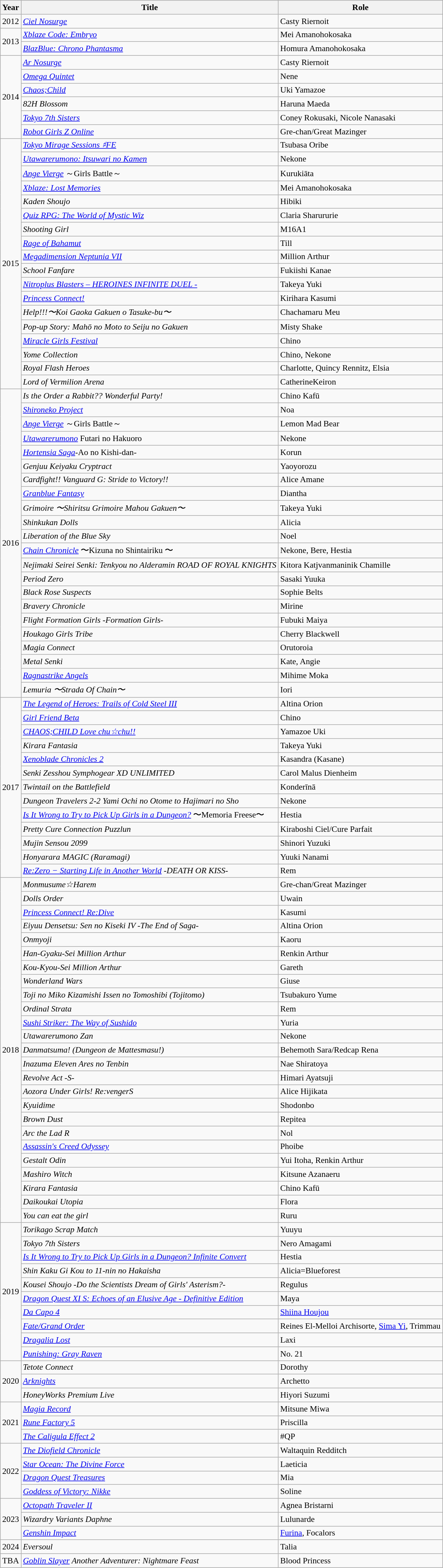<table class="wikitable" style="font-size: 90%;">
<tr>
<th>Year</th>
<th>Title</th>
<th>Role</th>
</tr>
<tr>
<td>2012</td>
<td><em><a href='#'>Ciel Nosurge</a></em></td>
<td>Casty Riernoit</td>
</tr>
<tr>
<td rowspan="2">2013</td>
<td><em><a href='#'>Xblaze Code: Embryo</a></em></td>
<td>Mei Amanohokosaka</td>
</tr>
<tr>
<td><em><a href='#'>BlazBlue: Chrono Phantasma</a></em></td>
<td>Homura Amanohokosaka</td>
</tr>
<tr>
<td rowspan="6">2014</td>
<td><em><a href='#'>Ar Nosurge</a></em></td>
<td>Casty Riernoit</td>
</tr>
<tr>
<td><em><a href='#'>Omega Quintet</a></em></td>
<td>Nene</td>
</tr>
<tr>
<td><em><a href='#'>Chaos;Child</a></em></td>
<td>Uki Yamazoe</td>
</tr>
<tr>
<td><em>82H Blossom</em></td>
<td>Haruna Maeda</td>
</tr>
<tr>
<td><em><a href='#'>Tokyo 7th Sisters</a></em></td>
<td>Coney Rokusaki, Nicole Nanasaki</td>
</tr>
<tr>
<td><em><a href='#'>Robot Girls Z Online</a></em></td>
<td>Gre-chan/Great Mazinger</td>
</tr>
<tr>
<td rowspan="18">2015</td>
<td><em><a href='#'>Tokyo Mirage Sessions ♯FE</a></em></td>
<td>Tsubasa Oribe</td>
</tr>
<tr>
<td><em><a href='#'>Utawarerumono: Itsuwari no Kamen</a></em></td>
<td>Nekone</td>
</tr>
<tr>
<td><em><a href='#'>Ange Vierge</a></em> ～Girls Battle～</td>
<td>Kurukiāta</td>
</tr>
<tr>
<td><em><a href='#'>Xblaze: Lost Memories</a></em></td>
<td>Mei Amanohokosaka</td>
</tr>
<tr>
<td><em>Kaden Shoujo</em></td>
<td>Hibiki</td>
</tr>
<tr>
<td><em><a href='#'>Quiz RPG: The World of Mystic Wiz</a></em></td>
<td>Claria Sharururie</td>
</tr>
<tr>
<td><em>Shooting Girl</em></td>
<td>M16A1</td>
</tr>
<tr>
<td><em><a href='#'>Rage of Bahamut</a></em></td>
<td>Till</td>
</tr>
<tr>
<td><em><a href='#'>Megadimension Neptunia VII</a></em></td>
<td>Million Arthur</td>
</tr>
<tr>
<td><em>School Fanfare</em></td>
<td>Fukiishi Kanae</td>
</tr>
<tr>
<td><em><a href='#'>Nitroplus Blasters – HEROINES INFINITE DUEL -</a></em></td>
<td>Takeya Yuki</td>
</tr>
<tr>
<td><em><a href='#'>Princess Connect!</a></em></td>
<td>Kirihara Kasumi</td>
</tr>
<tr>
<td><em>Help!!︎!〜Koi Gaoka Gakuen o Tasuke-bu〜</em></td>
<td>Chachamaru Meu</td>
</tr>
<tr>
<td><em>Pop-up Story: Mahō no Moto to Seiju no Gakuen</em></td>
<td>Misty Shake</td>
</tr>
<tr>
<td><em><a href='#'>Miracle Girls Festival</a></em></td>
<td>Chino</td>
</tr>
<tr>
<td><em>Yome Collection</em></td>
<td>Chino, Nekone</td>
</tr>
<tr>
<td><em>Royal Flash Heroes</em></td>
<td>Charlotte, Quincy Rennitz, Elsia</td>
</tr>
<tr>
<td><em>Lord of Vermilion Arena</em></td>
<td>CatherineKeiron</td>
</tr>
<tr>
<td rowspan="22">2016</td>
<td><em>Is the Order a Rabbit?? Wonderful Party!</em></td>
<td>Chino Kafū</td>
</tr>
<tr>
<td><em><a href='#'>Shironeko Project</a></em></td>
<td>Noa</td>
</tr>
<tr>
<td><em><a href='#'>Ange Vierge</a></em> ～Girls Battle～</td>
<td>Lemon Mad Bear</td>
</tr>
<tr>
<td><em><a href='#'>Utawarerumono</a></em> Futari no Hakuoro</td>
<td>Nekone</td>
</tr>
<tr>
<td><em><a href='#'>Hortensia Saga</a></em>-Ao no Kishi-dan-</td>
<td>Korun</td>
</tr>
<tr>
<td><em>Genjuu Keiyaku Cryptract</em></td>
<td>Yaoyorozu</td>
</tr>
<tr>
<td><em>Cardfight!! Vanguard G: Stride to Victory!!</em></td>
<td>Alice Amane</td>
</tr>
<tr>
<td><em><a href='#'>Granblue Fantasy</a></em></td>
<td>Diantha</td>
</tr>
<tr>
<td><em>Grimoire 〜Shiritsu Grimoire Mahou Gakuen〜</em></td>
<td>Takeya Yuki</td>
</tr>
<tr>
<td><em>Shinkukan Dolls</em></td>
<td>Alicia</td>
</tr>
<tr>
<td><em>Liberation of the Blue Sky</em></td>
<td>Noel</td>
</tr>
<tr>
<td><em><a href='#'>Chain Chronicle</a></em> 〜Kizuna no Shintairiku 〜</td>
<td>Nekone, Bere, Hestia</td>
</tr>
<tr>
<td><em>Nejimaki Seirei Senki: Tenkyou no Alderamin ROAD OF ROYAL KNIGHTS</em></td>
<td>Kitora Katjvanmaninik Chamille</td>
</tr>
<tr>
<td><em>Period Zero</em></td>
<td>Sasaki Yuuka</td>
</tr>
<tr>
<td><em>Black Rose Suspects</em></td>
<td>Sophie Belts</td>
</tr>
<tr>
<td><em>Bravery Chronicle</em></td>
<td>Mirine</td>
</tr>
<tr>
<td><em>Flight Formation Girls -Formation Girls-</em></td>
<td>Fubuki Maiya</td>
</tr>
<tr>
<td><em>Houkago Girls Tribe</em></td>
<td>Cherry Blackwell</td>
</tr>
<tr>
<td><em>Magia Connect</em></td>
<td>Orutoroia</td>
</tr>
<tr>
<td><em>Metal Senki</em></td>
<td>Kate, Angie</td>
</tr>
<tr>
<td><em><a href='#'>Ragnastrike Angels</a></em></td>
<td>Mihime Moka</td>
</tr>
<tr>
<td><em>Lemuria 〜Strada Of Chain〜</em></td>
<td>Iori</td>
</tr>
<tr>
<td rowspan="13">2017</td>
<td><em><a href='#'>The Legend of Heroes: Trails of Cold Steel III</a></em></td>
<td>Altina Orion</td>
</tr>
<tr>
<td><em><a href='#'>Girl Friend Beta</a></em></td>
<td>Chino</td>
</tr>
<tr>
<td><em><a href='#'>CHAOS;CHILD Love chu☆chu!!</a></em></td>
<td>Yamazoe Uki</td>
</tr>
<tr>
<td><em>Kirara Fantasia</em></td>
<td>Takeya Yuki</td>
</tr>
<tr>
<td><em><a href='#'>Xenoblade Chronicles 2</a></em></td>
<td>Kasandra (Kasane)</td>
</tr>
<tr>
<td><em>Senki Zesshou Symphogear XD UNLIMITED</em></td>
<td>Carol Malus Dienheim</td>
</tr>
<tr>
<td><em>Twintail on the Battlefield</em></td>
<td>Konderīnā</td>
</tr>
<tr>
<td><em>Dungeon Travelers 2-2 Yami Ochi no Otome to Hajimari no Sho</em></td>
<td>Nekone</td>
</tr>
<tr>
<td><em><a href='#'>Is It Wrong to Try to Pick Up Girls in a Dungeon?</a></em> 〜Memoria Freese〜</td>
<td>Hestia</td>
</tr>
<tr>
<td><em>Pretty Cure Connection Puzzlun</em></td>
<td>Kiraboshi Ciel/Cure Parfait</td>
</tr>
<tr>
<td><em>Mujin Sensou 2099</em></td>
<td>Shinori Yuzuki</td>
</tr>
<tr>
<td><em>Honyarara MAGIC (Raramagi)</em></td>
<td>Yuuki Nanami</td>
</tr>
<tr>
<td><em><a href='#'>Re:Zero − Starting Life in Another World</a> -DEATH OR KISS-</em></td>
<td>Rem</td>
</tr>
<tr>
<td rowspan="25">2018</td>
<td><em>Monmusume☆Harem</em></td>
<td>Gre-chan/Great Mazinger</td>
</tr>
<tr>
<td><em>Dolls Order</em></td>
<td>Uwain</td>
</tr>
<tr>
<td><em><a href='#'>Princess Connect! Re:Dive</a></em></td>
<td>Kasumi</td>
</tr>
<tr>
<td><em>Eiyuu Densetsu: Sen no Kiseki IV -The End of Saga-</em></td>
<td>Altina Orion</td>
</tr>
<tr>
<td><em>Onmyoji</em></td>
<td>Kaoru</td>
</tr>
<tr>
<td><em>Han-Gyaku-Sei Million Arthur</em></td>
<td>Renkin Arthur</td>
</tr>
<tr>
<td><em>Kou-Kyou-Sei Million Arthur</em></td>
<td>Gareth</td>
</tr>
<tr>
<td><em>Wonderland Wars</em></td>
<td>Giuse</td>
</tr>
<tr>
<td><em>Toji no Miko Kizamishi Issen no Tomoshibi (Tojitomo)</em></td>
<td>Tsubakuro Yume</td>
</tr>
<tr>
<td><em>Ordinal Strata</em></td>
<td>Rem</td>
</tr>
<tr>
<td><em><a href='#'>Sushi Striker: The Way of Sushido</a></em></td>
<td>Yuria</td>
</tr>
<tr>
<td><em>Utawarerumono Zan</em></td>
<td>Nekone</td>
</tr>
<tr>
<td><em>Danmatsuma! (Dungeon de Mattesmasu!)</em></td>
<td>Behemoth Sara/Redcap Rena</td>
</tr>
<tr>
<td><em>Inazuma Eleven Ares no Tenbin</em></td>
<td>Nae Shiratoya</td>
</tr>
<tr>
<td><em>Revolve Act -S-</em></td>
<td>Himari Ayatsuji</td>
</tr>
<tr>
<td><em>Aozora Under Girls! Re:vengerS</em></td>
<td>Alice Hijikata</td>
</tr>
<tr>
<td><em>Kyuidime</em></td>
<td>Shodonbo</td>
</tr>
<tr>
<td><em>Brown Dust</em></td>
<td>Repitea</td>
</tr>
<tr>
<td><em>Arc the Lad R</em></td>
<td>Nol</td>
</tr>
<tr>
<td><em><a href='#'>Assassin's Creed Odyssey</a></em></td>
<td>Phoibe</td>
</tr>
<tr>
<td><em>Gestalt Odin</em></td>
<td>Yui Itoha, Renkin Arthur</td>
</tr>
<tr>
<td><em>Mashiro Witch</em></td>
<td>Kitsune Azanaeru</td>
</tr>
<tr>
<td><em>Kirara Fantasia</em></td>
<td>Chino Kafū</td>
</tr>
<tr>
<td><em>Daikoukai Utopia</em></td>
<td>Flora</td>
</tr>
<tr>
<td><em>You can eat the girl</em></td>
<td>Ruru</td>
</tr>
<tr>
<td rowspan="10">2019</td>
<td><em>Torikago Scrap Match</em></td>
<td>Yuuyu</td>
</tr>
<tr>
<td><em>Tokyo 7th Sisters</em></td>
<td>Nero Amagami</td>
</tr>
<tr>
<td><em><a href='#'>Is It Wrong to Try to Pick Up Girls in a Dungeon? Infinite Convert</a></em></td>
<td>Hestia</td>
</tr>
<tr>
<td><em>Shin Kaku Gi Kou to 11-nin no Hakaisha</em></td>
<td>Alicia=Blueforest</td>
</tr>
<tr>
<td><em>Kousei Shoujo -Do the Scientists Dream of Girls' Asterism?-</em></td>
<td>Regulus</td>
</tr>
<tr>
<td><em><a href='#'>Dragon Quest XI S: Echoes of an Elusive Age - Definitive Edition</a> </em></td>
<td>Maya</td>
</tr>
<tr>
<td><em><a href='#'>Da Capo 4</a></em></td>
<td><a href='#'>Shiina Houjou</a></td>
</tr>
<tr>
<td><em><a href='#'>Fate/Grand Order</a></em></td>
<td>Reines El-Melloi Archisorte, <a href='#'>Sima Yi</a>, Trimmau</td>
</tr>
<tr>
<td><em><a href='#'>Dragalia Lost</a></em></td>
<td>Laxi</td>
</tr>
<tr>
<td><em><a href='#'>Punishing: Gray Raven</a></em></td>
<td>No. 21</td>
</tr>
<tr>
<td rowspan="3">2020</td>
<td><em>Tetote Connect</em></td>
<td>Dorothy</td>
</tr>
<tr>
<td><em><a href='#'>Arknights</a></em></td>
<td>Archetto</td>
</tr>
<tr>
<td><em>HoneyWorks Premium Live</em></td>
<td>Hiyori Suzumi</td>
</tr>
<tr>
<td rowspan="3">2021</td>
<td><em><a href='#'>Magia Record</a></em></td>
<td>Mitsune Miwa</td>
</tr>
<tr>
<td><em><a href='#'>Rune Factory 5</a></em></td>
<td>Priscilla</td>
</tr>
<tr>
<td><em><a href='#'>The Caligula Effect 2</a></em></td>
<td>#QP</td>
</tr>
<tr>
<td rowspan="4">2022</td>
<td><em><a href='#'>The Diofield Chronicle</a></em></td>
<td>Waltaquin Redditch</td>
</tr>
<tr>
<td><em><a href='#'>Star Ocean: The Divine Force</a></em></td>
<td>Laeticia</td>
</tr>
<tr>
<td><em><a href='#'>Dragon Quest Treasures</a></em></td>
<td>Mia</td>
</tr>
<tr>
<td><em><a href='#'>Goddess of Victory: Nikke</a></em></td>
<td>Soline</td>
</tr>
<tr>
<td rowspan="3">2023</td>
<td><em><a href='#'>Octopath Traveler II</a></em></td>
<td>Agnea Bristarni</td>
</tr>
<tr>
<td><em>Wizardry Variants Daphne</em></td>
<td>Lulunarde</td>
</tr>
<tr>
<td><em><a href='#'>Genshin Impact</a></em></td>
<td><a href='#'>Furina</a>, Focalors</td>
</tr>
<tr>
<td>2024</td>
<td><em>Eversoul</em></td>
<td>Talia</td>
</tr>
<tr>
<td rowspan="1">TBA</td>
<td><em><a href='#'>Goblin Slayer</a> Another Adventurer: Nightmare Feast</em></td>
<td>Blood Princess</td>
</tr>
</table>
